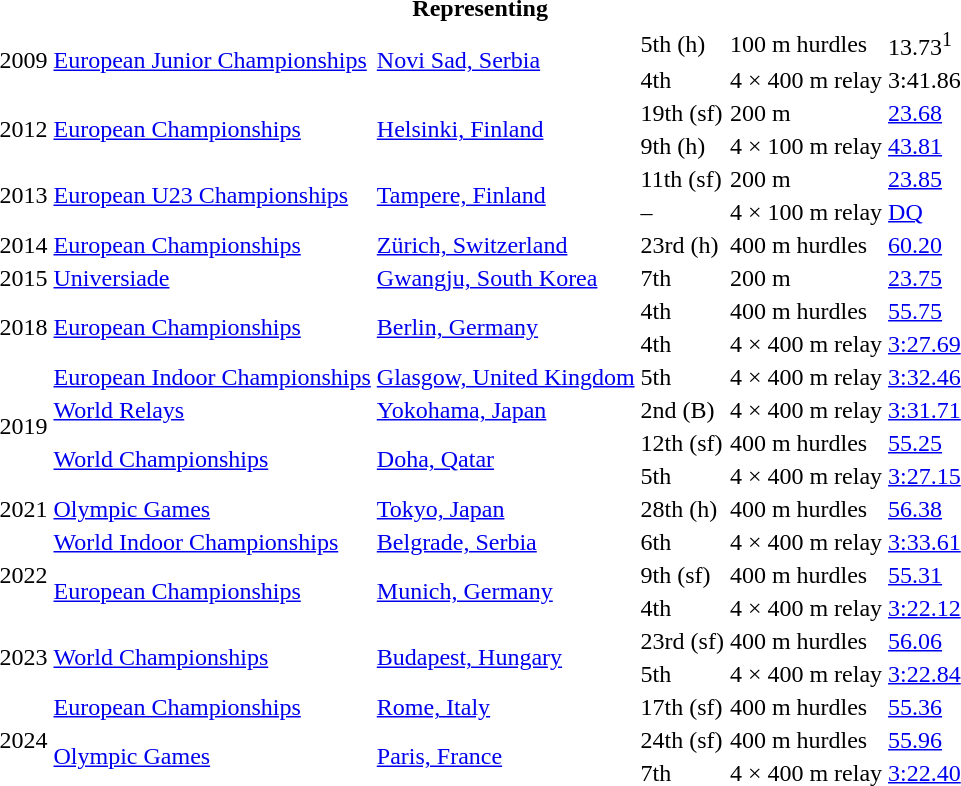<table>
<tr>
<th colspan="6">Representing </th>
</tr>
<tr>
<td rowspan=2>2009</td>
<td rowspan=2><a href='#'>European Junior Championships</a></td>
<td rowspan=2><a href='#'>Novi Sad, Serbia</a></td>
<td>5th (h)</td>
<td>100 m hurdles</td>
<td>13.73<sup>1</sup></td>
</tr>
<tr>
<td>4th</td>
<td>4 × 400 m relay</td>
<td>3:41.86</td>
</tr>
<tr>
<td rowspan=2>2012</td>
<td rowspan=2><a href='#'>European Championships</a></td>
<td rowspan=2><a href='#'>Helsinki, Finland</a></td>
<td>19th (sf)</td>
<td>200 m</td>
<td><a href='#'>23.68</a></td>
</tr>
<tr>
<td>9th (h)</td>
<td>4 × 100 m relay</td>
<td><a href='#'>43.81</a></td>
</tr>
<tr>
<td rowspan=2>2013</td>
<td rowspan=2><a href='#'>European U23 Championships</a></td>
<td rowspan=2><a href='#'>Tampere, Finland</a></td>
<td>11th (sf)</td>
<td>200 m</td>
<td><a href='#'>23.85</a></td>
</tr>
<tr>
<td>–</td>
<td>4 × 100 m relay</td>
<td><a href='#'>DQ</a></td>
</tr>
<tr>
<td>2014</td>
<td><a href='#'>European Championships</a></td>
<td><a href='#'>Zürich, Switzerland</a></td>
<td>23rd (h)</td>
<td>400 m hurdles</td>
<td><a href='#'>60.20</a></td>
</tr>
<tr>
<td>2015</td>
<td><a href='#'>Universiade</a></td>
<td><a href='#'>Gwangju, South Korea</a></td>
<td>7th</td>
<td>200 m</td>
<td><a href='#'>23.75</a></td>
</tr>
<tr>
<td rowspan=2>2018</td>
<td rowspan=2><a href='#'>European Championships</a></td>
<td rowspan=2><a href='#'>Berlin, Germany</a></td>
<td>4th</td>
<td>400 m hurdles</td>
<td><a href='#'>55.75</a></td>
</tr>
<tr>
<td>4th</td>
<td>4 × 400 m relay</td>
<td><a href='#'>3:27.69</a></td>
</tr>
<tr>
<td rowspan=4>2019</td>
<td><a href='#'>European Indoor Championships</a></td>
<td><a href='#'>Glasgow, United Kingdom</a></td>
<td>5th</td>
<td>4 × 400 m relay</td>
<td><a href='#'>3:32.46</a></td>
</tr>
<tr>
<td><a href='#'>World Relays</a></td>
<td><a href='#'>Yokohama, Japan</a></td>
<td>2nd (B)</td>
<td>4 × 400 m relay</td>
<td><a href='#'>3:31.71</a></td>
</tr>
<tr>
<td rowspan=2><a href='#'>World Championships</a></td>
<td rowspan=2><a href='#'>Doha, Qatar</a></td>
<td>12th (sf)</td>
<td>400 m hurdles</td>
<td><a href='#'>55.25</a></td>
</tr>
<tr>
<td>5th</td>
<td>4 × 400 m relay</td>
<td><a href='#'>3:27.15</a></td>
</tr>
<tr>
<td>2021</td>
<td><a href='#'>Olympic Games</a></td>
<td><a href='#'>Tokyo, Japan</a></td>
<td>28th (h)</td>
<td>400 m hurdles</td>
<td><a href='#'>56.38</a></td>
</tr>
<tr>
<td rowspan=3>2022</td>
<td><a href='#'>World Indoor Championships</a></td>
<td><a href='#'>Belgrade, Serbia</a></td>
<td>6th</td>
<td>4 × 400 m relay</td>
<td><a href='#'>3:33.61</a></td>
</tr>
<tr>
<td rowspan=2><a href='#'>European Championships</a></td>
<td rowspan=2><a href='#'>Munich, Germany</a></td>
<td>9th (sf)</td>
<td>400 m hurdles</td>
<td><a href='#'>55.31</a></td>
</tr>
<tr>
<td>4th</td>
<td>4 × 400 m relay</td>
<td><a href='#'>3:22.12</a></td>
</tr>
<tr>
<td rowspan=2>2023</td>
<td rowspan=2><a href='#'>World Championships</a></td>
<td rowspan=2><a href='#'>Budapest, Hungary</a></td>
<td>23rd (sf)</td>
<td>400 m hurdles</td>
<td><a href='#'>56.06</a></td>
</tr>
<tr>
<td>5th</td>
<td>4 × 400 m relay</td>
<td><a href='#'>3:22.84</a></td>
</tr>
<tr>
<td rowspan=3>2024</td>
<td><a href='#'>European Championships</a></td>
<td><a href='#'>Rome, Italy</a></td>
<td>17th (sf)</td>
<td>400 m hurdles</td>
<td><a href='#'>55.36</a></td>
</tr>
<tr>
<td rowspan=2><a href='#'>Olympic Games</a></td>
<td rowspan=2><a href='#'>Paris, France</a></td>
<td>24th (sf)</td>
<td>400 m hurdles</td>
<td><a href='#'>55.96</a></td>
</tr>
<tr>
<td>7th</td>
<td>4 × 400 m relay</td>
<td><a href='#'>3:22.40</a></td>
</tr>
</table>
